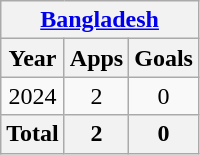<table class="wikitable" style="text-align:center">
<tr>
<th colspan=11><a href='#'>Bangladesh</a></th>
</tr>
<tr>
<th>Year</th>
<th>Apps</th>
<th>Goals</th>
</tr>
<tr>
<td>2024</td>
<td>2</td>
<td>0</td>
</tr>
<tr>
<th>Total</th>
<th>2</th>
<th>0</th>
</tr>
</table>
